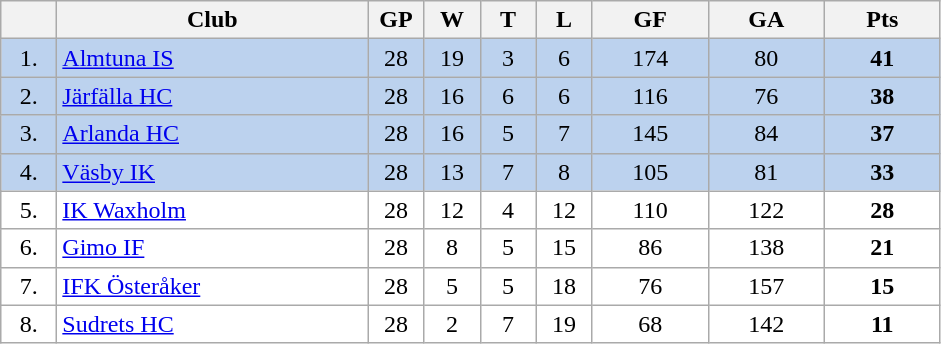<table class="wikitable">
<tr>
<th width="30"></th>
<th width="200">Club</th>
<th width="30">GP</th>
<th width="30">W</th>
<th width="30">T</th>
<th width="30">L</th>
<th width="70">GF</th>
<th width="70">GA</th>
<th width="70">Pts</th>
</tr>
<tr bgcolor="#BCD2EE" align="center">
<td>1.</td>
<td align="left"><a href='#'>Almtuna IS</a></td>
<td>28</td>
<td>19</td>
<td>3</td>
<td>6</td>
<td>174</td>
<td>80</td>
<td><strong>41</strong></td>
</tr>
<tr bgcolor="#BCD2EE" align="center">
<td>2.</td>
<td align="left"><a href='#'>Järfälla HC</a></td>
<td>28</td>
<td>16</td>
<td>6</td>
<td>6</td>
<td>116</td>
<td>76</td>
<td><strong>38</strong></td>
</tr>
<tr bgcolor="#BCD2EE" align="center">
<td>3.</td>
<td align="left"><a href='#'>Arlanda HC</a></td>
<td>28</td>
<td>16</td>
<td>5</td>
<td>7</td>
<td>145</td>
<td>84</td>
<td><strong>37</strong></td>
</tr>
<tr bgcolor="#BCD2EE" align="center">
<td>4.</td>
<td align="left"><a href='#'>Väsby IK</a></td>
<td>28</td>
<td>13</td>
<td>7</td>
<td>8</td>
<td>105</td>
<td>81</td>
<td><strong>33</strong></td>
</tr>
<tr bgcolor="#FFFFFF" align="center">
<td>5.</td>
<td align="left"><a href='#'>IK Waxholm</a></td>
<td>28</td>
<td>12</td>
<td>4</td>
<td>12</td>
<td>110</td>
<td>122</td>
<td><strong>28</strong></td>
</tr>
<tr bgcolor="#FFFFFF" align="center">
<td>6.</td>
<td align="left"><a href='#'>Gimo IF</a></td>
<td>28</td>
<td>8</td>
<td>5</td>
<td>15</td>
<td>86</td>
<td>138</td>
<td><strong>21</strong></td>
</tr>
<tr bgcolor="#FFFFFF" align="center">
<td>7.</td>
<td align="left"><a href='#'>IFK Österåker</a></td>
<td>28</td>
<td>5</td>
<td>5</td>
<td>18</td>
<td>76</td>
<td>157</td>
<td><strong>15</strong></td>
</tr>
<tr bgcolor="#FFFFFF" align="center">
<td>8.</td>
<td align="left"><a href='#'>Sudrets HC</a></td>
<td>28</td>
<td>2</td>
<td>7</td>
<td>19</td>
<td>68</td>
<td>142</td>
<td><strong>11</strong></td>
</tr>
</table>
